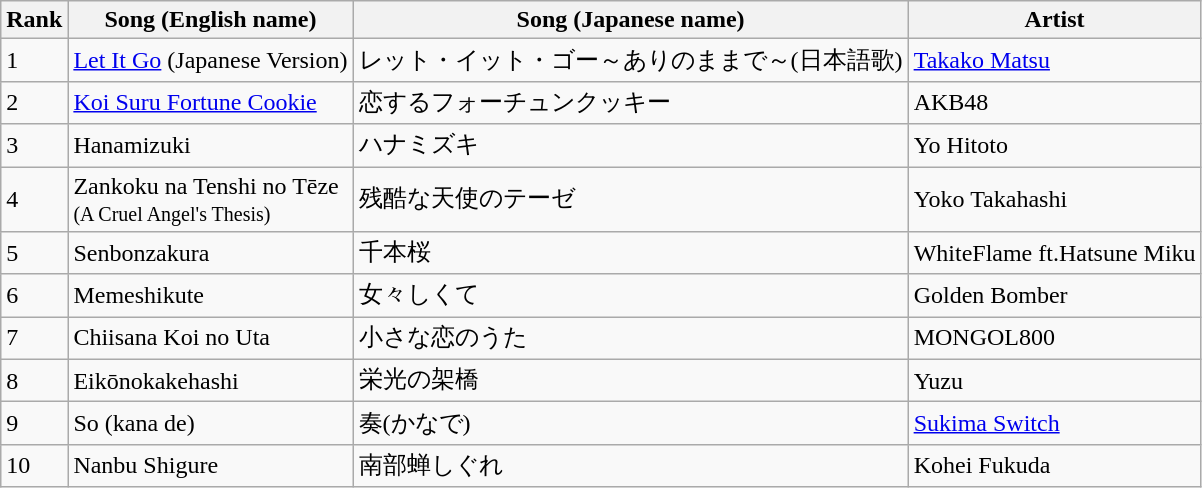<table class="wikitable">
<tr>
<th>Rank</th>
<th>Song (English name)</th>
<th>Song (Japanese name)</th>
<th>Artist</th>
</tr>
<tr>
<td>1</td>
<td><a href='#'>Let It Go</a> (Japanese Version)</td>
<td>レット・イット・ゴー～ありのままで～(日本語歌)</td>
<td><a href='#'>Takako Matsu</a></td>
</tr>
<tr>
<td>2</td>
<td><a href='#'>Koi Suru Fortune Cookie</a></td>
<td>恋するフォーチュンクッキー</td>
<td>AKB48</td>
</tr>
<tr>
<td>3</td>
<td>Hanamizuki</td>
<td>ハナミズキ</td>
<td>Yo Hitoto</td>
</tr>
<tr>
<td>4</td>
<td>Zankoku na Tenshi no Tēze <br><small>(A Cruel Angel's Thesis)</small></td>
<td>残酷な天使のテーゼ</td>
<td>Yoko Takahashi</td>
</tr>
<tr>
<td>5</td>
<td>Senbonzakura</td>
<td>千本桜</td>
<td>WhiteFlame ft.Hatsune Miku</td>
</tr>
<tr>
<td>6</td>
<td>Memeshikute</td>
<td>女々しくて</td>
<td>Golden Bomber</td>
</tr>
<tr>
<td>7</td>
<td>Chiisana Koi no Uta</td>
<td>小さな恋のうた</td>
<td>MONGOL800</td>
</tr>
<tr>
<td>8</td>
<td>Eikōnokakehashi</td>
<td>栄光の架橋</td>
<td>Yuzu</td>
</tr>
<tr>
<td>9</td>
<td>So (kana de)</td>
<td>奏(かなで)</td>
<td><a href='#'>Sukima Switch</a></td>
</tr>
<tr>
<td>10</td>
<td>Nanbu Shigure</td>
<td>南部蝉しぐれ</td>
<td>Kohei Fukuda</td>
</tr>
</table>
